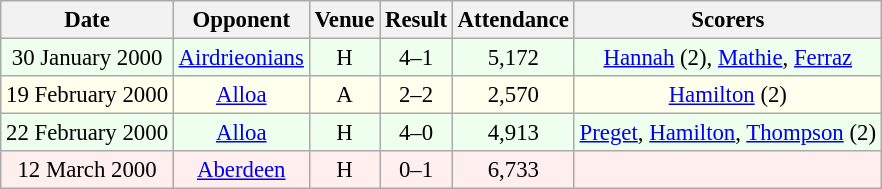<table class="wikitable sortable" style="font-size:95%; text-align:center">
<tr>
<th>Date</th>
<th>Opponent</th>
<th>Venue</th>
<th>Result</th>
<th>Attendance</th>
<th>Scorers</th>
</tr>
<tr bgcolor = "#EEFFEE">
<td>30 January 2000</td>
<td><a href='#'>Airdrieonians</a></td>
<td>H</td>
<td>4–1</td>
<td>5,172</td>
<td><a href='#'>Hannah</a> (2), <a href='#'>Mathie</a>, <a href='#'>Ferraz</a></td>
</tr>
<tr bgcolor = "#FFFFEE">
<td>19 February 2000</td>
<td><a href='#'>Alloa</a></td>
<td>A</td>
<td>2–2</td>
<td>2,570</td>
<td><a href='#'>Hamilton</a> (2)</td>
</tr>
<tr bgcolor = "#EEFFEE">
<td>22 February 2000</td>
<td><a href='#'>Alloa</a></td>
<td>H</td>
<td>4–0</td>
<td>4,913</td>
<td><a href='#'>Preget</a>, <a href='#'>Hamilton</a>, <a href='#'>Thompson</a> (2)</td>
</tr>
<tr bgcolor = "#FFEEEE">
<td>12 March 2000</td>
<td><a href='#'>Aberdeen</a></td>
<td>H</td>
<td>0–1</td>
<td>6,733</td>
<td></td>
</tr>
</table>
